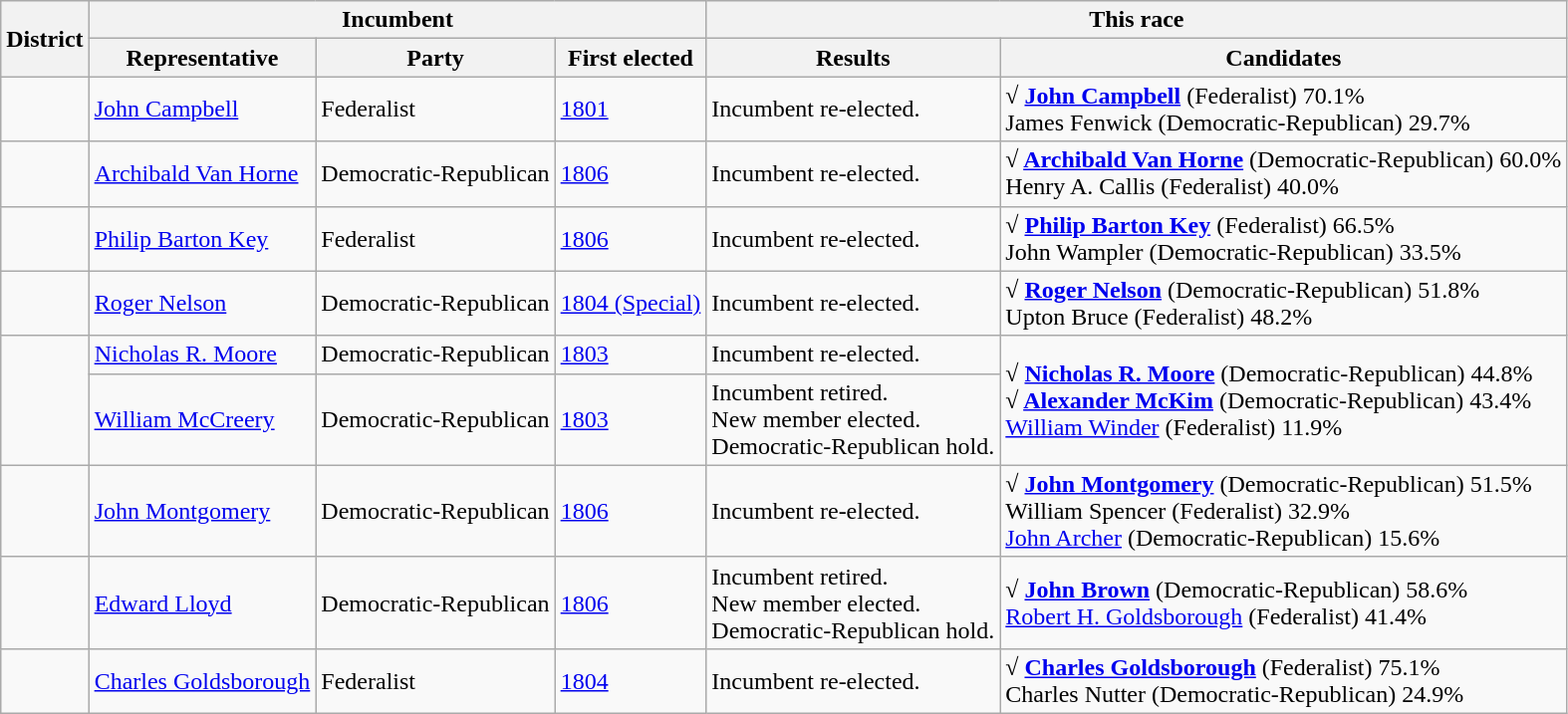<table class=wikitable>
<tr>
<th rowspan=2>District</th>
<th colspan=3>Incumbent</th>
<th colspan=2>This race</th>
</tr>
<tr>
<th>Representative</th>
<th>Party</th>
<th>First elected</th>
<th>Results</th>
<th>Candidates</th>
</tr>
<tr>
<td></td>
<td><a href='#'>John Campbell</a></td>
<td>Federalist</td>
<td><a href='#'>1801</a></td>
<td>Incumbent re-elected.</td>
<td nowrap><strong>√ <a href='#'>John Campbell</a></strong> (Federalist) 70.1%<br>James Fenwick (Democratic-Republican) 29.7%</td>
</tr>
<tr>
<td></td>
<td><a href='#'>Archibald Van Horne</a></td>
<td>Democratic-Republican</td>
<td><a href='#'>1806</a></td>
<td>Incumbent re-elected.</td>
<td nowrap><strong>√ <a href='#'>Archibald Van Horne</a></strong> (Democratic-Republican) 60.0%<br>Henry A. Callis (Federalist) 40.0%</td>
</tr>
<tr>
<td></td>
<td><a href='#'>Philip Barton Key</a></td>
<td>Federalist</td>
<td><a href='#'>1806</a></td>
<td>Incumbent re-elected.</td>
<td nowrap><strong>√ <a href='#'>Philip Barton Key</a></strong> (Federalist) 66.5%<br>John Wampler (Democratic-Republican) 33.5%</td>
</tr>
<tr>
<td></td>
<td><a href='#'>Roger Nelson</a></td>
<td>Democratic-Republican</td>
<td><a href='#'>1804 (Special)</a></td>
<td>Incumbent re-elected.</td>
<td nowrap><strong>√ <a href='#'>Roger Nelson</a></strong> (Democratic-Republican) 51.8%<br>Upton Bruce (Federalist) 48.2%</td>
</tr>
<tr>
<td rowspan=2><br></td>
<td><a href='#'>Nicholas R. Moore</a></td>
<td>Democratic-Republican</td>
<td><a href='#'>1803</a></td>
<td>Incumbent re-elected.</td>
<td rowspan=2 nowrap><strong>√ <a href='#'>Nicholas R. Moore</a></strong> (Democratic-Republican) 44.8%<br><strong>√ <a href='#'>Alexander McKim</a></strong> (Democratic-Republican) 43.4%<br><a href='#'>William Winder</a> (Federalist) 11.9%</td>
</tr>
<tr>
<td><a href='#'>William McCreery</a></td>
<td>Democratic-Republican</td>
<td><a href='#'>1803</a></td>
<td>Incumbent retired.<br>New member elected.<br>Democratic-Republican hold.</td>
</tr>
<tr>
<td></td>
<td><a href='#'>John Montgomery</a></td>
<td>Democratic-Republican</td>
<td><a href='#'>1806</a></td>
<td>Incumbent re-elected.</td>
<td nowrap><strong>√ <a href='#'>John Montgomery</a></strong> (Democratic-Republican) 51.5%<br>William Spencer (Federalist) 32.9%<br><a href='#'>John Archer</a> (Democratic-Republican) 15.6%</td>
</tr>
<tr>
<td></td>
<td><a href='#'>Edward Lloyd</a></td>
<td>Democratic-Republican</td>
<td><a href='#'>1806</a></td>
<td>Incumbent retired.<br>New member elected.<br>Democratic-Republican hold.</td>
<td nowrap><strong>√ <a href='#'>John Brown</a></strong> (Democratic-Republican) 58.6%<br><a href='#'>Robert H. Goldsborough</a> (Federalist) 41.4%</td>
</tr>
<tr>
<td></td>
<td><a href='#'>Charles Goldsborough</a></td>
<td>Federalist</td>
<td><a href='#'>1804</a></td>
<td>Incumbent re-elected.</td>
<td nowrap><strong>√ <a href='#'>Charles Goldsborough</a></strong> (Federalist) 75.1%<br>Charles Nutter (Democratic-Republican) 24.9%</td>
</tr>
</table>
